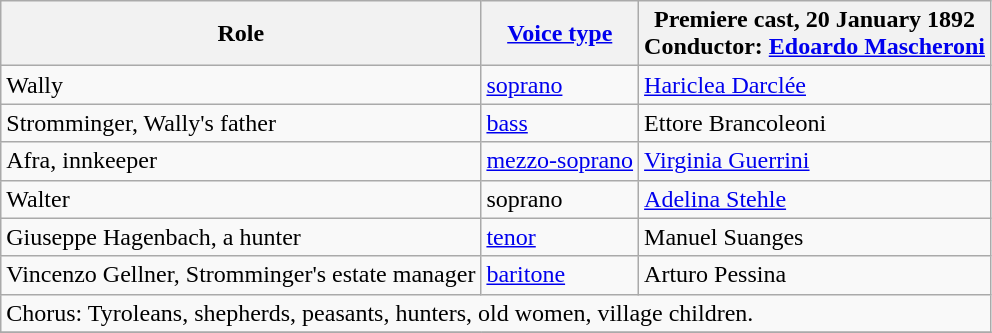<table class="wikitable">
<tr>
<th>Role</th>
<th><a href='#'>Voice type</a></th>
<th>Premiere cast, 20 January 1892<br>Conductor: <a href='#'>Edoardo Mascheroni</a></th>
</tr>
<tr>
<td>Wally</td>
<td><a href='#'>soprano</a></td>
<td><a href='#'>Hariclea Darclée</a></td>
</tr>
<tr>
<td>Stromminger, Wally's father</td>
<td><a href='#'>bass</a></td>
<td>Ettore Brancoleoni</td>
</tr>
<tr>
<td>Afra, innkeeper</td>
<td><a href='#'>mezzo-soprano</a></td>
<td><a href='#'>Virginia Guerrini</a></td>
</tr>
<tr>
<td>Walter</td>
<td>soprano</td>
<td><a href='#'>Adelina Stehle</a></td>
</tr>
<tr>
<td>Giuseppe Hagenbach, a hunter</td>
<td><a href='#'>tenor</a></td>
<td>Manuel Suanges</td>
</tr>
<tr>
<td>Vincenzo Gellner, Stromminger's estate manager</td>
<td><a href='#'>baritone</a></td>
<td>Arturo Pessina</td>
</tr>
<tr>
<td colspan="3">Chorus: Tyroleans, shepherds, peasants, hunters, old women, village children.</td>
</tr>
<tr>
</tr>
</table>
